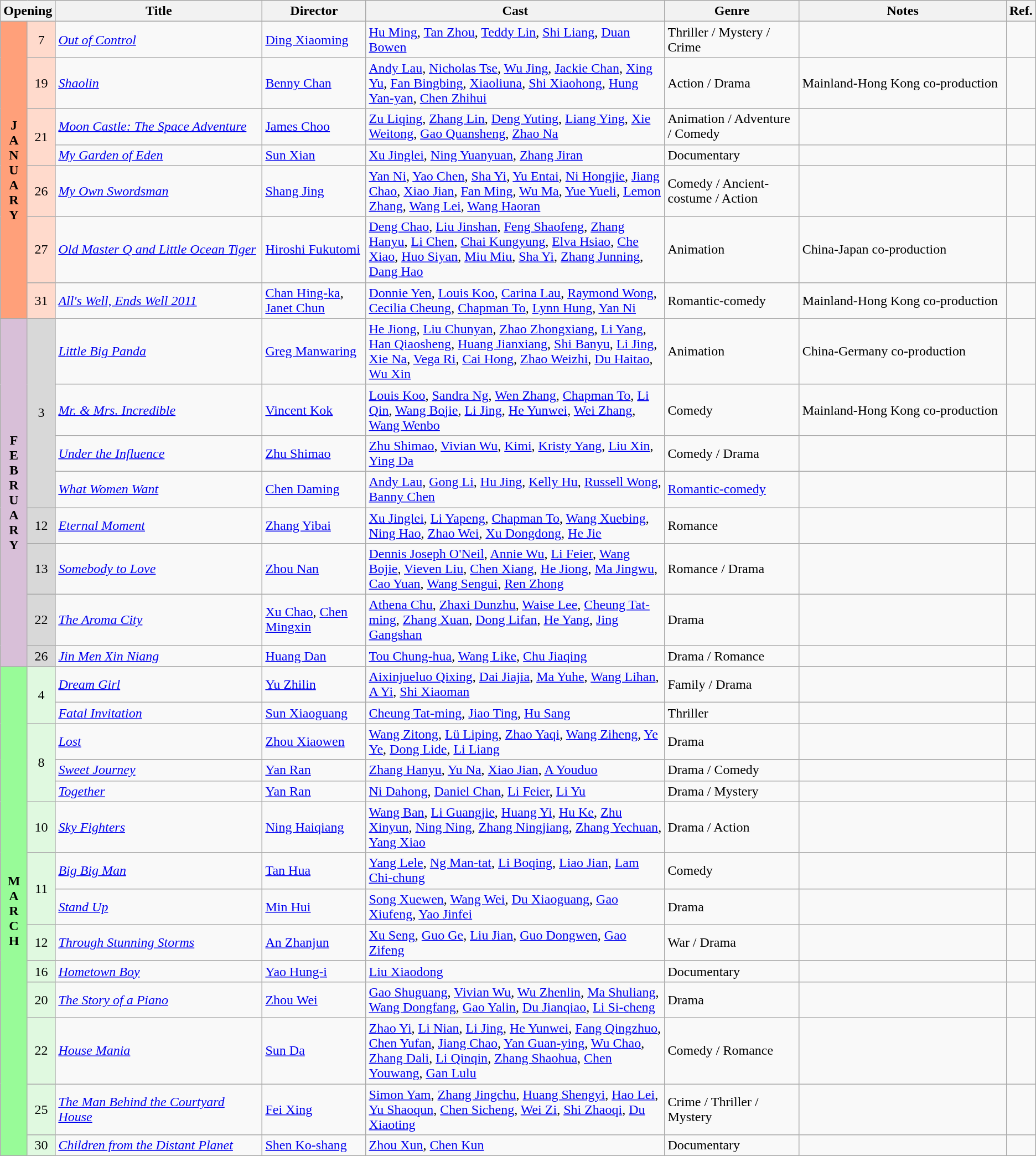<table class="wikitable">
<tr>
<th colspan="2">Opening</th>
<th style="width:20%;">Title</th>
<th style="width:10%;">Director</th>
<th>Cast</th>
<th style="width:13%">Genre</th>
<th style="width:20%">Notes</th>
<th>Ref.</th>
</tr>
<tr>
<th rowspan=7 style="text-align:center; background:#ffa07a; textcolor:#000;">J<br>A<br>N<br>U<br>A<br>R<br>Y</th>
<td rowspan=1 style="text-align:center; background:#ffdacc; textcolor:#000;">7</td>
<td><em><a href='#'>Out of Control</a></em></td>
<td><a href='#'>Ding Xiaoming</a></td>
<td><a href='#'>Hu Ming</a>, <a href='#'>Tan Zhou</a>, <a href='#'>Teddy Lin</a>, <a href='#'>Shi Liang</a>, <a href='#'>Duan Bowen</a></td>
<td>Thriller / Mystery / Crime</td>
<td></td>
<td style="text-align:center;"></td>
</tr>
<tr>
<td rowspan=1 style="text-align:center; background:#ffdacc; textcolor:#000;">19</td>
<td><em><a href='#'>Shaolin</a></em></td>
<td><a href='#'>Benny Chan</a></td>
<td><a href='#'>Andy Lau</a>, <a href='#'>Nicholas Tse</a>, <a href='#'>Wu Jing</a>, <a href='#'>Jackie Chan</a>, <a href='#'>Xing Yu</a>, <a href='#'>Fan Bingbing</a>, <a href='#'>Xiaoliuna</a>, <a href='#'>Shi Xiaohong</a>, <a href='#'>Hung Yan-yan</a>, <a href='#'>Chen Zhihui</a></td>
<td>Action / Drama</td>
<td>Mainland-Hong Kong co-production</td>
<td style="text-align:center;"></td>
</tr>
<tr>
<td rowspan=2 style="text-align:center; background:#ffdacc; textcolor:#000;">21</td>
<td><em><a href='#'>Moon Castle: The Space Adventure</a></em></td>
<td><a href='#'>James Choo</a></td>
<td><a href='#'>Zu Liqing</a>, <a href='#'>Zhang Lin</a>, <a href='#'>Deng Yuting</a>, <a href='#'>Liang Ying</a>, <a href='#'>Xie Weitong</a>, <a href='#'>Gao Quansheng</a>, <a href='#'>Zhao Na</a></td>
<td>Animation / Adventure / Comedy</td>
<td></td>
<td style="text-align:center;"></td>
</tr>
<tr>
<td><em><a href='#'>My Garden of Eden</a></em></td>
<td><a href='#'>Sun Xian</a></td>
<td><a href='#'>Xu Jinglei</a>, <a href='#'>Ning Yuanyuan</a>, <a href='#'>Zhang Jiran</a></td>
<td>Documentary</td>
<td></td>
<td style="text-align:center;"></td>
</tr>
<tr>
<td rowspan=1 style="text-align:center; background:#ffdacc; textcolor:#000;">26</td>
<td><em><a href='#'>My Own Swordsman</a></em></td>
<td><a href='#'>Shang Jing</a></td>
<td><a href='#'>Yan Ni</a>, <a href='#'>Yao Chen</a>, <a href='#'>Sha Yi</a>, <a href='#'>Yu Entai</a>, <a href='#'>Ni Hongjie</a>, <a href='#'>Jiang Chao</a>, <a href='#'>Xiao Jian</a>, <a href='#'>Fan Ming</a>, <a href='#'>Wu Ma</a>, <a href='#'>Yue Yueli</a>, <a href='#'>Lemon Zhang</a>, <a href='#'>Wang Lei</a>, <a href='#'>Wang Haoran</a></td>
<td>Comedy / Ancient-costume / Action</td>
<td></td>
<td style="text-align:center;"></td>
</tr>
<tr>
<td rowspan=1 style="text-align:center; background:#ffdacc; textcolor:#000;">27</td>
<td><em><a href='#'>Old Master Q and Little Ocean Tiger</a></em></td>
<td><a href='#'>Hiroshi Fukutomi</a></td>
<td><a href='#'>Deng Chao</a>, <a href='#'>Liu Jinshan</a>, <a href='#'>Feng Shaofeng</a>, <a href='#'>Zhang Hanyu</a>, <a href='#'>Li Chen</a>, <a href='#'>Chai Kungyung</a>, <a href='#'>Elva Hsiao</a>, <a href='#'>Che Xiao</a>, <a href='#'>Huo Siyan</a>, <a href='#'>Miu Miu</a>, <a href='#'>Sha Yi</a>, <a href='#'>Zhang Junning</a>, <a href='#'>Dang Hao</a></td>
<td>Animation</td>
<td>China-Japan co-production</td>
<td style="text-align:center;"></td>
</tr>
<tr>
<td rowspan=1 style="text-align:center; background:#ffdacc; textcolor:#000;">31</td>
<td><em><a href='#'>All's Well, Ends Well 2011</a></em></td>
<td><a href='#'>Chan Hing-ka</a>, <a href='#'>Janet Chun</a></td>
<td><a href='#'>Donnie Yen</a>, <a href='#'>Louis Koo</a>, <a href='#'>Carina Lau</a>, <a href='#'>Raymond Wong</a>, <a href='#'>Cecilia Cheung</a>, <a href='#'>Chapman To</a>, <a href='#'>Lynn Hung</a>, <a href='#'>Yan Ni</a></td>
<td>Romantic-comedy</td>
<td>Mainland-Hong Kong co-production</td>
<td style="text-align:center;"></td>
</tr>
<tr>
<th rowspan=8 style="text-align:center; background:thistle; textcolor:#000;">F<br>E<br>B<br>R<br>U<br>A<br>R<br>Y</th>
<td rowspan=4 style="text-align:center; background:#d8d8d8; textcolor:#000;">3</td>
<td><em><a href='#'>Little Big Panda</a></em></td>
<td><a href='#'>Greg Manwaring</a></td>
<td><a href='#'>He Jiong</a>, <a href='#'>Liu Chunyan</a>, <a href='#'>Zhao Zhongxiang</a>, <a href='#'>Li Yang</a>, <a href='#'>Han Qiaosheng</a>, <a href='#'>Huang Jianxiang</a>, <a href='#'>Shi Banyu</a>, <a href='#'>Li Jing</a>, <a href='#'>Xie Na</a>, <a href='#'>Vega Ri</a>, <a href='#'>Cai Hong</a>, <a href='#'>Zhao Weizhi</a>, <a href='#'>Du Haitao</a>, <a href='#'>Wu Xin</a></td>
<td>Animation</td>
<td>China-Germany co-production</td>
<td style="text-align:center;"></td>
</tr>
<tr>
<td><em><a href='#'>Mr. & Mrs. Incredible</a></em></td>
<td><a href='#'>Vincent Kok</a></td>
<td><a href='#'>Louis Koo</a>, <a href='#'>Sandra Ng</a>, <a href='#'>Wen Zhang</a>, <a href='#'>Chapman To</a>, <a href='#'>Li Qin</a>, <a href='#'>Wang Bojie</a>, <a href='#'>Li Jing</a>, <a href='#'>He Yunwei</a>, <a href='#'>Wei Zhang</a>, <a href='#'>Wang Wenbo</a></td>
<td>Comedy</td>
<td>Mainland-Hong Kong co-production</td>
<td style="text-align:center;"></td>
</tr>
<tr>
<td><em><a href='#'>Under the Influence</a></em></td>
<td><a href='#'>Zhu Shimao</a></td>
<td><a href='#'>Zhu Shimao</a>, <a href='#'>Vivian Wu</a>, <a href='#'>Kimi</a>, <a href='#'>Kristy Yang</a>, <a href='#'>Liu Xin</a>, <a href='#'>Ying Da</a></td>
<td>Comedy / Drama</td>
<td></td>
<td style="text-align:center;"></td>
</tr>
<tr>
<td><em><a href='#'>What Women Want</a></em></td>
<td><a href='#'>Chen Daming</a></td>
<td><a href='#'>Andy Lau</a>, <a href='#'>Gong Li</a>, <a href='#'>Hu Jing</a>, <a href='#'>Kelly Hu</a>, <a href='#'>Russell Wong</a>, <a href='#'>Banny Chen</a></td>
<td><a href='#'>Romantic-comedy</a></td>
<td></td>
<td style="text-align:center;"></td>
</tr>
<tr>
<td rowspan=1 style="text-align:center; background:#d8d8d8; textcolor:#000;">12</td>
<td><em><a href='#'>Eternal Moment</a></em></td>
<td><a href='#'>Zhang Yibai</a></td>
<td><a href='#'>Xu Jinglei</a>, <a href='#'>Li Yapeng</a>, <a href='#'>Chapman To</a>, <a href='#'>Wang Xuebing</a>, <a href='#'>Ning Hao</a>, <a href='#'>Zhao Wei</a>, <a href='#'>Xu Dongdong</a>, <a href='#'>He Jie</a></td>
<td>Romance</td>
<td></td>
<td style="text-align:center;"></td>
</tr>
<tr>
<td rowspan=1 style="text-align:center; background:#d8d8d8; textcolor:#000;">13</td>
<td><em><a href='#'>Somebody to Love</a></em></td>
<td><a href='#'>Zhou Nan</a></td>
<td><a href='#'>Dennis Joseph O'Neil</a>, <a href='#'>Annie Wu</a>, <a href='#'>Li Feier</a>, <a href='#'>Wang Bojie</a>, <a href='#'>Vieven Liu</a>, <a href='#'>Chen Xiang</a>, <a href='#'>He Jiong</a>, <a href='#'>Ma Jingwu</a>, <a href='#'>Cao Yuan</a>, <a href='#'>Wang Sengui</a>, <a href='#'>Ren Zhong</a></td>
<td>Romance / Drama</td>
<td></td>
<td style="text-align:center;"></td>
</tr>
<tr>
<td rowspan=1 style="text-align:center; background:#d8d8d8; textcolor:#000;">22</td>
<td><em><a href='#'>The Aroma City</a></em></td>
<td><a href='#'>Xu Chao</a>, <a href='#'>Chen Mingxin</a></td>
<td><a href='#'>Athena Chu</a>, <a href='#'>Zhaxi Dunzhu</a>, <a href='#'>Waise Lee</a>, <a href='#'>Cheung Tat-ming</a>, <a href='#'>Zhang Xuan</a>, <a href='#'>Dong Lifan</a>, <a href='#'>He Yang</a>, <a href='#'>Jing Gangshan</a></td>
<td>Drama</td>
<td></td>
<td style="text-align:center;"></td>
</tr>
<tr>
<td rowspan=1 style="text-align:center; background:#d8d8d8; textcolor:#000;">26</td>
<td><em><a href='#'>Jin Men Xin Niang</a></em></td>
<td><a href='#'>Huang Dan</a></td>
<td><a href='#'>Tou Chung-hua</a>, <a href='#'>Wang Like</a>, <a href='#'>Chu Jiaqing</a></td>
<td>Drama / Romance</td>
<td></td>
<td style="text-align:center;"></td>
</tr>
<tr>
<th rowspan=14 style="text-align:center; background:#98fb98; textcolor:#000;">M<br>A<br>R<br>C<br>H</th>
<td rowspan=2 style="text-align:center; background:#e0f9e0; textcolor:#000;">4</td>
<td><em><a href='#'>Dream Girl</a></em></td>
<td><a href='#'>Yu Zhilin</a></td>
<td><a href='#'>Aixinjueluo Qixing</a>, <a href='#'>Dai Jiajia</a>, <a href='#'>Ma Yuhe</a>, <a href='#'>Wang Lihan</a>, <a href='#'>A Yi</a>, <a href='#'>Shi Xiaoman</a></td>
<td>Family / Drama</td>
<td></td>
<td style="text-align:center;"></td>
</tr>
<tr>
<td><em><a href='#'>Fatal Invitation</a></em></td>
<td><a href='#'>Sun Xiaoguang</a></td>
<td><a href='#'>Cheung Tat-ming</a>, <a href='#'>Jiao Ting</a>, <a href='#'>Hu Sang</a></td>
<td>Thriller</td>
<td></td>
<td style="text-align:center;"></td>
</tr>
<tr>
<td rowspan=3 style="text-align:center; background:#e0f9e0; textcolor:#000;">8</td>
<td><em><a href='#'>Lost</a></em></td>
<td><a href='#'>Zhou Xiaowen</a></td>
<td><a href='#'>Wang Zitong</a>, <a href='#'>Lü Liping</a>, <a href='#'>Zhao Yaqi</a>, <a href='#'>Wang Ziheng</a>, <a href='#'>Ye Ye</a>, <a href='#'>Dong Lide</a>, <a href='#'>Li Liang</a></td>
<td>Drama</td>
<td></td>
<td style="text-align:center;"></td>
</tr>
<tr>
<td><em><a href='#'>Sweet Journey</a></em></td>
<td><a href='#'>Yan Ran</a></td>
<td><a href='#'>Zhang Hanyu</a>, <a href='#'>Yu Na</a>, <a href='#'>Xiao Jian</a>, <a href='#'>A Youduo</a></td>
<td>Drama / Comedy</td>
<td></td>
<td style="text-align:center;"></td>
</tr>
<tr>
<td><em><a href='#'>Together</a></em></td>
<td><a href='#'>Yan Ran</a></td>
<td><a href='#'>Ni Dahong</a>, <a href='#'>Daniel Chan</a>, <a href='#'>Li Feier</a>, <a href='#'>Li Yu</a></td>
<td>Drama / Mystery</td>
<td></td>
<td style="text-align:center;"></td>
</tr>
<tr>
<td rowspan=1 style="text-align:center; background:#e0f9e0; textcolor:#000;">10</td>
<td><em><a href='#'>Sky Fighters</a></em></td>
<td><a href='#'>Ning Haiqiang</a></td>
<td><a href='#'>Wang Ban</a>, <a href='#'>Li Guangjie</a>, <a href='#'>Huang Yi</a>, <a href='#'>Hu Ke</a>, <a href='#'>Zhu Xinyun</a>, <a href='#'>Ning Ning</a>, <a href='#'>Zhang Ningjiang</a>, <a href='#'>Zhang Yechuan</a>, <a href='#'>Yang Xiao</a></td>
<td>Drama / Action</td>
<td></td>
<td style="text-align:center;"></td>
</tr>
<tr>
<td rowspan=2 style="text-align:center; background:#e0f9e0; textcolor:#000;">11</td>
<td><em><a href='#'>Big Big Man</a></em></td>
<td><a href='#'>Tan Hua</a></td>
<td><a href='#'>Yang Lele</a>, <a href='#'>Ng Man-tat</a>, <a href='#'>Li Boqing</a>, <a href='#'>Liao Jian</a>, <a href='#'>Lam Chi-chung</a></td>
<td>Comedy</td>
<td></td>
<td style="text-align:center;"></td>
</tr>
<tr>
<td><em><a href='#'>Stand Up</a></em></td>
<td><a href='#'>Min Hui</a></td>
<td><a href='#'>Song Xuewen</a>, <a href='#'>Wang Wei</a>, <a href='#'>Du Xiaoguang</a>, <a href='#'>Gao Xiufeng</a>, <a href='#'>Yao Jinfei</a></td>
<td>Drama</td>
<td></td>
<td style="text-align:center;"></td>
</tr>
<tr>
<td rowspan=1 style="text-align:center; background:#e0f9e0; textcolor:#000;">12</td>
<td><em><a href='#'>Through Stunning Storms</a></em></td>
<td><a href='#'>An Zhanjun</a></td>
<td><a href='#'>Xu Seng</a>, <a href='#'>Guo Ge</a>, <a href='#'>Liu Jian</a>, <a href='#'>Guo Dongwen</a>, <a href='#'>Gao Zifeng</a></td>
<td>War / Drama</td>
<td></td>
<td style="text-align:center;"></td>
</tr>
<tr>
<td rowspan=1 style="text-align:center; background:#e0f9e0; textcolor:#000;">16</td>
<td><em><a href='#'>Hometown Boy</a></em></td>
<td><a href='#'>Yao Hung-i</a></td>
<td><a href='#'>Liu Xiaodong</a></td>
<td>Documentary</td>
<td></td>
<td style="text-align:center;"></td>
</tr>
<tr>
<td rowspan=1 style="text-align:center; background:#e0f9e0; textcolor:#000;">20</td>
<td><em><a href='#'>The Story of a Piano</a></em></td>
<td><a href='#'>Zhou Wei</a></td>
<td><a href='#'>Gao Shuguang</a>, <a href='#'>Vivian Wu</a>, <a href='#'>Wu Zhenlin</a>, <a href='#'>Ma Shuliang</a>, <a href='#'>Wang Dongfang</a>, <a href='#'>Gao Yalin</a>, <a href='#'>Du Jianqiao</a>, <a href='#'>Li Si-cheng</a></td>
<td>Drama</td>
<td></td>
<td style="text-align:center;"></td>
</tr>
<tr>
<td rowspan=1 style="text-align:center; background:#e0f9e0; textcolor:#000;">22</td>
<td><em><a href='#'>House Mania</a></em></td>
<td><a href='#'>Sun Da</a></td>
<td><a href='#'>Zhao Yi</a>, <a href='#'>Li Nian</a>, <a href='#'>Li Jing</a>, <a href='#'>He Yunwei</a>, <a href='#'>Fang Qingzhuo</a>, <a href='#'>Chen Yufan</a>, <a href='#'>Jiang Chao</a>, <a href='#'>Yan Guan-ying</a>, <a href='#'>Wu Chao</a>, <a href='#'>Zhang Dali</a>, <a href='#'>Li Qinqin</a>, <a href='#'>Zhang Shaohua</a>, <a href='#'>Chen Youwang</a>, <a href='#'>Gan Lulu</a></td>
<td>Comedy / Romance</td>
<td></td>
<td style="text-align:center;"></td>
</tr>
<tr>
<td rowspan=1 style="text-align:center; background:#e0f9e0; textcolor:#000;">25</td>
<td><em><a href='#'>The Man Behind the Courtyard House</a></em></td>
<td><a href='#'>Fei Xing</a></td>
<td><a href='#'>Simon Yam</a>, <a href='#'>Zhang Jingchu</a>, <a href='#'>Huang Shengyi</a>, <a href='#'>Hao Lei</a>, <a href='#'>Yu Shaoqun</a>, <a href='#'>Chen Sicheng</a>, <a href='#'>Wei Zi</a>, <a href='#'>Shi Zhaoqi</a>, <a href='#'>Du Xiaoting</a></td>
<td>Crime / Thriller / Mystery</td>
<td></td>
<td style="text-align:center;"></td>
</tr>
<tr>
<td rowspan=1 style="text-align:center; background:#e0f9e0; textcolor:#000;">30</td>
<td><em><a href='#'>Children from the Distant Planet</a></em></td>
<td><a href='#'>Shen Ko-shang</a></td>
<td><a href='#'>Zhou Xun</a>, <a href='#'>Chen Kun</a></td>
<td>Documentary</td>
<td></td>
<td style="text-align:center;"></td>
</tr>
</table>
